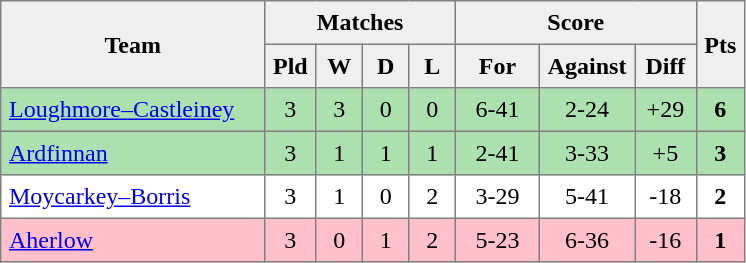<table style=border-collapse:collapse border=1 cellspacing=0 cellpadding=5>
<tr align=center bgcolor=#efefef>
<th rowspan=2 width=165>Team</th>
<th colspan=4>Matches</th>
<th colspan=3>Score</th>
<th rowspan=2width=20>Pts</th>
</tr>
<tr align=center bgcolor=#efefef>
<th width=20>Pld</th>
<th width=20>W</th>
<th width=20>D</th>
<th width=20>L</th>
<th width=45>For</th>
<th width=45>Against</th>
<th width=30>Diff</th>
</tr>
<tr align=center style="background:#ACE1AF;">
<td style="text-align:left;"> <a href='#'>Loughmore–Castleiney</a></td>
<td>3</td>
<td>3</td>
<td>0</td>
<td>0</td>
<td>6-41</td>
<td>2-24</td>
<td>+29</td>
<td><strong>6</strong></td>
</tr>
<tr align=center style="background:#ACE1AF;">
<td style="text-align:left;"> <a href='#'>Ardfinnan</a></td>
<td>3</td>
<td>1</td>
<td>1</td>
<td>1</td>
<td>2-41</td>
<td>3-33</td>
<td>+5</td>
<td><strong>3</strong></td>
</tr>
<tr align=center>
<td style="text-align:left;"> <a href='#'>Moycarkey–Borris</a></td>
<td>3</td>
<td>1</td>
<td>0</td>
<td>2</td>
<td>3-29</td>
<td>5-41</td>
<td>-18</td>
<td><strong>2</strong></td>
</tr>
<tr align=center style="background:#FFC0CB;">
<td style="text-align:left;"> <a href='#'>Aherlow</a></td>
<td>3</td>
<td>0</td>
<td>1</td>
<td>2</td>
<td>5-23</td>
<td>6-36</td>
<td>-16</td>
<td><strong>1</strong></td>
</tr>
</table>
